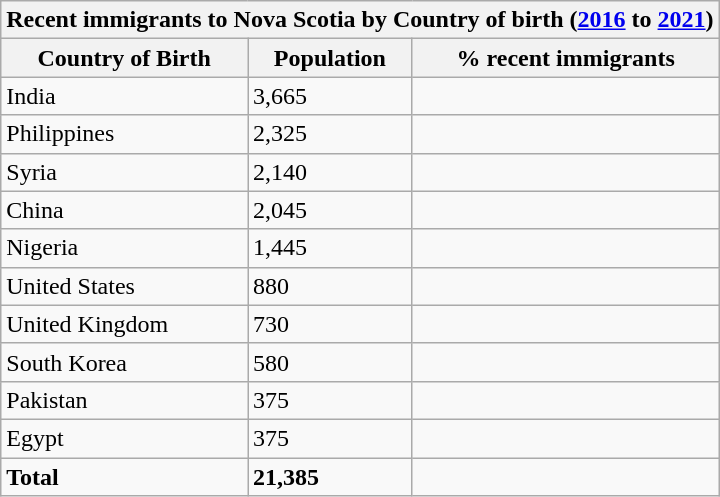<table class="wikitable">
<tr>
<th colspan="4">Recent immigrants to Nova Scotia by Country of birth (<a href='#'>2016</a> to <a href='#'>2021</a>)</th>
</tr>
<tr>
<th>Country of Birth</th>
<th>Population</th>
<th>% recent immigrants</th>
</tr>
<tr>
<td>India</td>
<td>3,665</td>
<td></td>
</tr>
<tr>
<td>Philippines</td>
<td>2,325</td>
<td></td>
</tr>
<tr>
<td>Syria</td>
<td>2,140</td>
<td></td>
</tr>
<tr>
<td>China</td>
<td>2,045</td>
<td></td>
</tr>
<tr>
<td>Nigeria</td>
<td>1,445</td>
<td></td>
</tr>
<tr>
<td>United States</td>
<td>880</td>
<td></td>
</tr>
<tr>
<td>United Kingdom</td>
<td>730</td>
<td></td>
</tr>
<tr>
<td>South Korea</td>
<td>580</td>
<td></td>
</tr>
<tr>
<td>Pakistan</td>
<td>375</td>
<td></td>
</tr>
<tr>
<td>Egypt</td>
<td>375</td>
<td></td>
</tr>
<tr>
<td><strong>Total</strong></td>
<td><strong>21,385</strong></td>
<td><strong></strong></td>
</tr>
</table>
